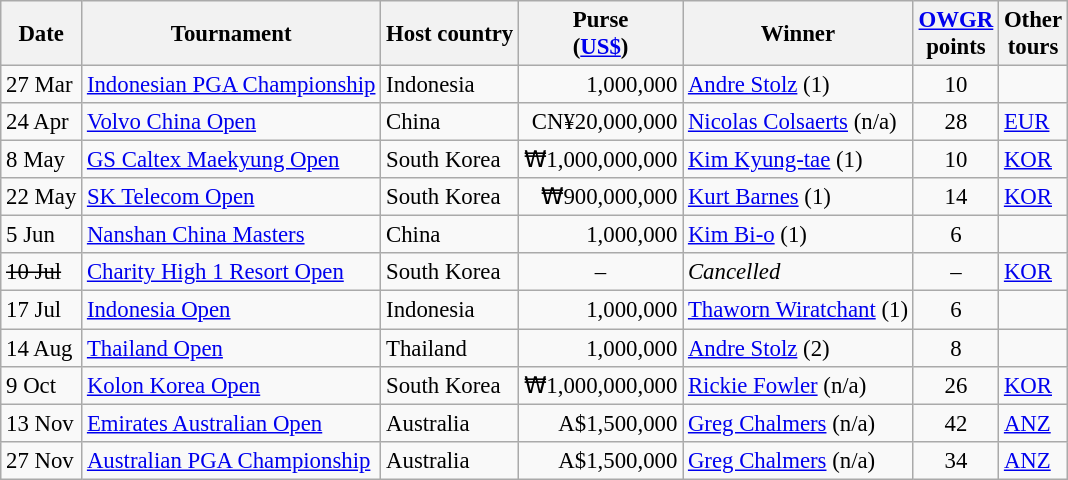<table class="wikitable" style="font-size:95%">
<tr>
<th>Date</th>
<th>Tournament</th>
<th>Host country</th>
<th>Purse<br>(<a href='#'>US$</a>)</th>
<th>Winner</th>
<th><a href='#'>OWGR</a><br>points</th>
<th>Other<br>tours</th>
</tr>
<tr>
<td>27 Mar</td>
<td><a href='#'>Indonesian PGA Championship</a></td>
<td>Indonesia</td>
<td align=right>1,000,000</td>
<td> <a href='#'>Andre Stolz</a> (1)</td>
<td align=center>10</td>
<td></td>
</tr>
<tr>
<td>24 Apr</td>
<td><a href='#'>Volvo China Open</a></td>
<td>China</td>
<td align=right>CN¥20,000,000</td>
<td> <a href='#'>Nicolas Colsaerts</a> (n/a)</td>
<td align=center>28</td>
<td><a href='#'>EUR</a></td>
</tr>
<tr>
<td>8 May</td>
<td><a href='#'>GS Caltex Maekyung Open</a></td>
<td>South Korea</td>
<td align=right>₩1,000,000,000</td>
<td> <a href='#'>Kim Kyung-tae</a> (1)</td>
<td align=center>10</td>
<td><a href='#'>KOR</a></td>
</tr>
<tr>
<td>22 May</td>
<td><a href='#'>SK Telecom Open</a></td>
<td>South Korea</td>
<td align=right>₩900,000,000</td>
<td> <a href='#'>Kurt Barnes</a> (1)</td>
<td align=center>14</td>
<td><a href='#'>KOR</a></td>
</tr>
<tr>
<td>5 Jun</td>
<td><a href='#'>Nanshan China Masters</a></td>
<td>China</td>
<td align=right>1,000,000</td>
<td> <a href='#'>Kim Bi-o</a> (1)</td>
<td align=center>6</td>
<td></td>
</tr>
<tr>
<td><s>10 Jul</s></td>
<td><a href='#'>Charity High 1 Resort Open</a></td>
<td>South Korea</td>
<td align=center>–</td>
<td><em>Cancelled</em></td>
<td align=center>–</td>
<td><a href='#'>KOR</a></td>
</tr>
<tr>
<td>17 Jul</td>
<td><a href='#'>Indonesia Open</a></td>
<td>Indonesia</td>
<td align=right>1,000,000</td>
<td> <a href='#'>Thaworn Wiratchant</a> (1)</td>
<td align=center>6</td>
<td></td>
</tr>
<tr>
<td>14 Aug</td>
<td><a href='#'>Thailand Open</a></td>
<td>Thailand</td>
<td align=right>1,000,000</td>
<td> <a href='#'>Andre Stolz</a> (2)</td>
<td align=center>8</td>
<td></td>
</tr>
<tr>
<td>9 Oct</td>
<td><a href='#'>Kolon Korea Open</a></td>
<td>South Korea</td>
<td align=right>₩1,000,000,000</td>
<td> <a href='#'>Rickie Fowler</a> (n/a)</td>
<td align=center>26</td>
<td><a href='#'>KOR</a></td>
</tr>
<tr>
<td>13 Nov</td>
<td><a href='#'>Emirates Australian Open</a></td>
<td>Australia</td>
<td align=right>A$1,500,000</td>
<td> <a href='#'>Greg Chalmers</a> (n/a)</td>
<td align=center>42</td>
<td><a href='#'>ANZ</a></td>
</tr>
<tr>
<td>27 Nov</td>
<td><a href='#'>Australian PGA Championship</a></td>
<td>Australia</td>
<td align=right>A$1,500,000</td>
<td> <a href='#'>Greg Chalmers</a> (n/a)</td>
<td align=center>34</td>
<td><a href='#'>ANZ</a></td>
</tr>
</table>
